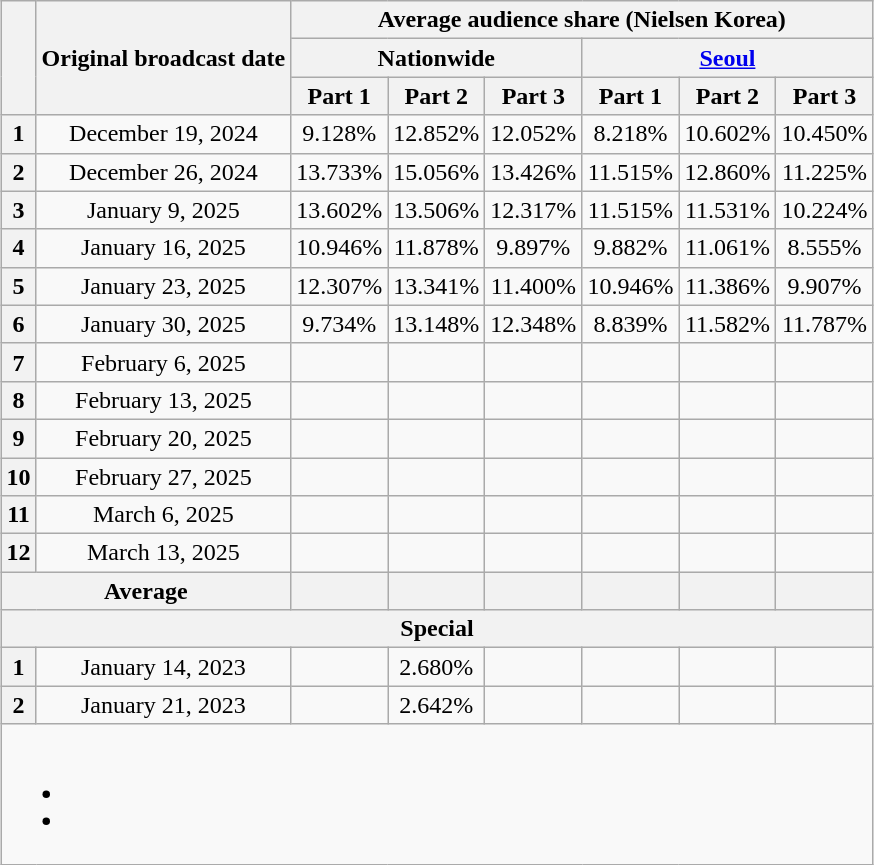<table class="wikitable" style="text-align:center;max-width:600px; margin-left: auto; margin-right: auto; border: none;">
<tr>
<th rowspan=3></th>
<th rowspan=3>Original broadcast date</th>
<th colspan=6>Average audience share (Nielsen Korea)</th>
</tr>
<tr>
<th colspan=3>Nationwide</th>
<th colspan=3><a href='#'>Seoul</a></th>
</tr>
<tr>
<th>Part 1</th>
<th>Part 2</th>
<th>Part 3</th>
<th>Part 1</th>
<th>Part 2</th>
<th>Part 3</th>
</tr>
<tr>
<th>1</th>
<td>December 19, 2024</td>
<td>9.128%</td>
<td>12.852%</td>
<td>12.052%</td>
<td>8.218%</td>
<td>10.602%</td>
<td>10.450%</td>
</tr>
<tr>
<th>2</th>
<td>December 26, 2024</td>
<td>13.733%</td>
<td>15.056%</td>
<td>13.426%</td>
<td>11.515%</td>
<td>12.860%</td>
<td>11.225%</td>
</tr>
<tr>
<th>3</th>
<td>January 9, 2025</td>
<td>13.602%</td>
<td>13.506%</td>
<td>12.317%</td>
<td>11.515%</td>
<td>11.531%</td>
<td>10.224%</td>
</tr>
<tr>
<th>4</th>
<td>January 16, 2025</td>
<td>10.946%</td>
<td>11.878%</td>
<td>9.897%</td>
<td>9.882%</td>
<td>11.061%</td>
<td>8.555%</td>
</tr>
<tr>
<th>5</th>
<td>January 23, 2025</td>
<td>12.307%</td>
<td>13.341%</td>
<td>11.400%</td>
<td>10.946%</td>
<td>11.386%</td>
<td>9.907%</td>
</tr>
<tr>
<th>6</th>
<td>January 30, 2025</td>
<td>9.734%</td>
<td>13.148%</td>
<td>12.348%</td>
<td>8.839%</td>
<td>11.582%</td>
<td>11.787%</td>
</tr>
<tr>
<th>7</th>
<td>February 6, 2025</td>
<td></td>
<td></td>
<td></td>
<td></td>
<td></td>
<td></td>
</tr>
<tr>
<th>8</th>
<td>February 13, 2025</td>
<td></td>
<td></td>
<td></td>
<td></td>
<td></td>
<td></td>
</tr>
<tr>
<th>9</th>
<td>February 20, 2025</td>
<td></td>
<td></td>
<td></td>
<td></td>
<td></td>
<td></td>
</tr>
<tr>
<th>10</th>
<td>February 27, 2025</td>
<td></td>
<td></td>
<td></td>
<td></td>
<td></td>
<td></td>
</tr>
<tr>
<th>11</th>
<td>March 6, 2025</td>
<td></td>
<td></td>
<td></td>
<td></td>
<td></td>
<td></td>
</tr>
<tr>
<th>12</th>
<td>March 13, 2025</td>
<td></td>
<td></td>
<td></td>
<td></td>
<td></td>
<td></td>
</tr>
<tr>
<th colspan=2>Average</th>
<th></th>
<th></th>
<th></th>
<th></th>
<th></th>
<th></th>
</tr>
<tr>
<th colspan=8>Special</th>
</tr>
<tr>
<th>1</th>
<td>January 14, 2023</td>
<td></td>
<td>2.680%</td>
<td></td>
<td></td>
<td></td>
<td></td>
</tr>
<tr>
<th>2</th>
<td>January 21, 2023</td>
<td></td>
<td>2.642%</td>
<td></td>
<td></td>
<td></td>
<td></td>
</tr>
<tr>
<td colspan=8><br><ul><li></li><li></li></ul></td>
</tr>
</table>
